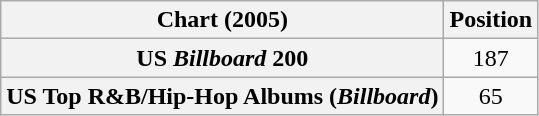<table class="wikitable sortable plainrowheaders" style="text-align:center">
<tr>
<th scope="col">Chart (2005)</th>
<th scope="col">Position</th>
</tr>
<tr>
<th scope="row">US <em>Billboard</em> 200</th>
<td>187</td>
</tr>
<tr>
<th scope="row">US Top R&B/Hip-Hop Albums (<em>Billboard</em>)</th>
<td>65</td>
</tr>
</table>
